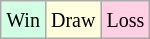<table class="wikitable">
<tr>
<td style="background-color: #d0ffe3;"><small>Win</small></td>
<td style="background-color: #ffffdd;"><small>Draw</small></td>
<td style="background-color: #ffd0e3;"><small>Loss</small></td>
</tr>
</table>
